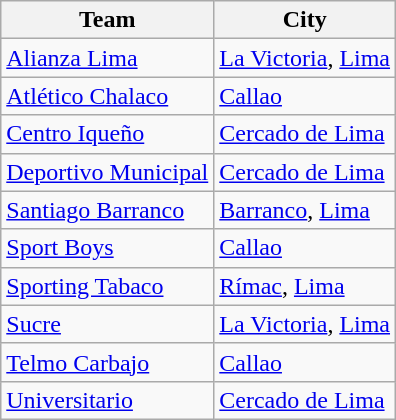<table class="wikitable sortable">
<tr>
<th>Team</th>
<th>City</th>
</tr>
<tr>
<td><a href='#'>Alianza Lima</a></td>
<td><a href='#'>La Victoria</a>, <a href='#'>Lima</a></td>
</tr>
<tr>
<td><a href='#'>Atlético Chalaco</a></td>
<td><a href='#'>Callao</a></td>
</tr>
<tr>
<td><a href='#'>Centro Iqueño</a></td>
<td><a href='#'>Cercado de Lima</a></td>
</tr>
<tr>
<td><a href='#'>Deportivo Municipal</a></td>
<td><a href='#'>Cercado de Lima</a></td>
</tr>
<tr>
<td><a href='#'>Santiago Barranco</a></td>
<td><a href='#'>Barranco</a>, <a href='#'>Lima</a></td>
</tr>
<tr>
<td><a href='#'>Sport Boys</a></td>
<td><a href='#'>Callao</a></td>
</tr>
<tr>
<td><a href='#'>Sporting Tabaco</a></td>
<td><a href='#'>Rímac</a>, <a href='#'>Lima</a></td>
</tr>
<tr>
<td><a href='#'>Sucre</a></td>
<td><a href='#'>La Victoria</a>, <a href='#'>Lima</a></td>
</tr>
<tr>
<td><a href='#'>Telmo Carbajo</a></td>
<td><a href='#'>Callao</a></td>
</tr>
<tr>
<td><a href='#'>Universitario</a></td>
<td><a href='#'>Cercado de Lima</a></td>
</tr>
</table>
